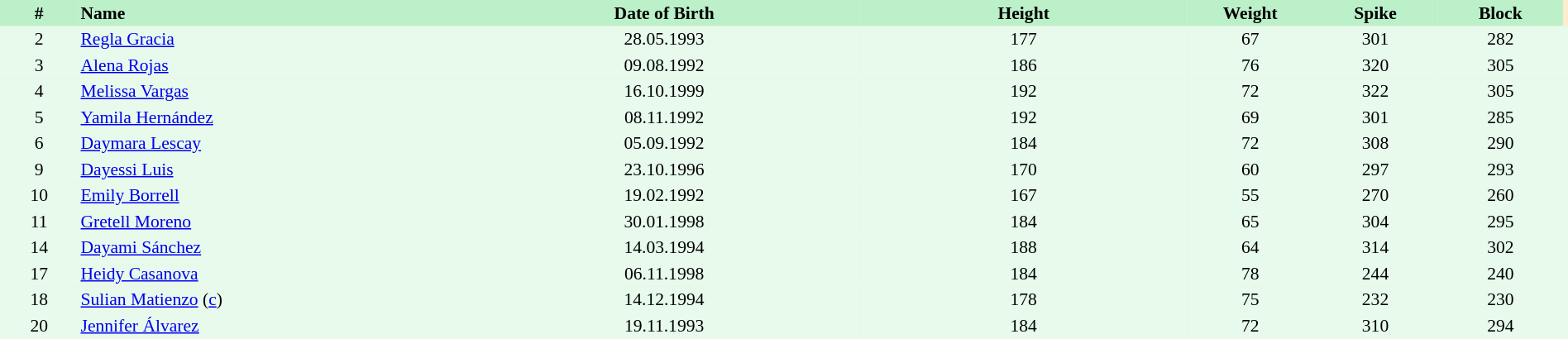<table border=0 cellpadding=2 cellspacing=0  |- bgcolor=#FFECCE style="text-align:center; font-size:90%;" width=100%>
<tr bgcolor=#BBF0C9>
<th width=5%>#</th>
<th width=25% align=left>Name</th>
<th width=25%>Date of Birth</th>
<th width=21%>Height</th>
<th width=8%>Weight</th>
<th width=8%>Spike</th>
<th width=8%>Block</th>
</tr>
<tr bgcolor=#E7FAEC>
<td>2</td>
<td align=left><a href='#'>Regla Gracia</a></td>
<td>28.05.1993</td>
<td>177</td>
<td>67</td>
<td>301</td>
<td>282</td>
<td></td>
</tr>
<tr bgcolor=#E7FAEC>
<td>3</td>
<td align=left><a href='#'>Alena Rojas</a></td>
<td>09.08.1992</td>
<td>186</td>
<td>76</td>
<td>320</td>
<td>305</td>
<td></td>
</tr>
<tr bgcolor=#E7FAEC>
<td>4</td>
<td align=left><a href='#'>Melissa Vargas</a></td>
<td>16.10.1999</td>
<td>192</td>
<td>72</td>
<td>322</td>
<td>305</td>
<td></td>
</tr>
<tr bgcolor=#E7FAEC>
<td>5</td>
<td align=left><a href='#'>Yamila Hernández</a></td>
<td>08.11.1992</td>
<td>192</td>
<td>69</td>
<td>301</td>
<td>285</td>
<td></td>
</tr>
<tr bgcolor=#E7FAEC>
<td>6</td>
<td align=left><a href='#'>Daymara Lescay</a></td>
<td>05.09.1992</td>
<td>184</td>
<td>72</td>
<td>308</td>
<td>290</td>
<td></td>
</tr>
<tr bgcolor=#E7FAEC>
<td>9</td>
<td align=left><a href='#'>Dayessi Luis</a></td>
<td>23.10.1996</td>
<td>170</td>
<td>60</td>
<td>297</td>
<td>293</td>
<td></td>
</tr>
<tr bgcolor=#E7FAEC>
<td>10</td>
<td align=left><a href='#'>Emily Borrell</a></td>
<td>19.02.1992</td>
<td>167</td>
<td>55</td>
<td>270</td>
<td>260</td>
<td></td>
</tr>
<tr bgcolor=#E7FAEC>
<td>11</td>
<td align=left><a href='#'>Gretell Moreno</a></td>
<td>30.01.1998</td>
<td>184</td>
<td>65</td>
<td>304</td>
<td>295</td>
<td></td>
</tr>
<tr bgcolor=#E7FAEC>
<td>14</td>
<td align=left><a href='#'>Dayami Sánchez</a></td>
<td>14.03.1994</td>
<td>188</td>
<td>64</td>
<td>314</td>
<td>302</td>
<td></td>
</tr>
<tr bgcolor=#E7FAEC>
<td>17</td>
<td align=left><a href='#'>Heidy Casanova</a></td>
<td>06.11.1998</td>
<td>184</td>
<td>78</td>
<td>244</td>
<td>240</td>
<td></td>
</tr>
<tr bgcolor=#E7FAEC>
<td>18</td>
<td align=left><a href='#'>Sulian Matienzo</a> (<a href='#'>c</a>)</td>
<td>14.12.1994</td>
<td>178</td>
<td>75</td>
<td>232</td>
<td>230</td>
<td></td>
</tr>
<tr bgcolor=#E7FAEC>
<td>20</td>
<td align=left><a href='#'>Jennifer Álvarez</a></td>
<td>19.11.1993</td>
<td>184</td>
<td>72</td>
<td>310</td>
<td>294</td>
<td></td>
</tr>
</table>
